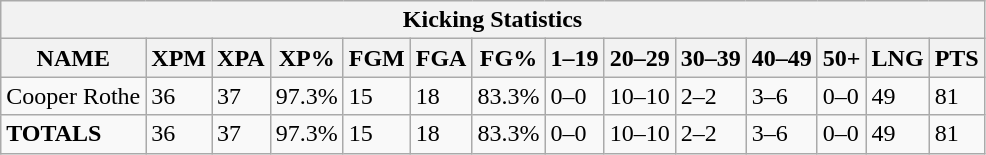<table class="wikitable sortable collapsible collapsed">
<tr>
<th colspan="16">Kicking Statistics</th>
</tr>
<tr>
<th>NAME</th>
<th>XPM</th>
<th>XPA</th>
<th>XP%</th>
<th>FGM</th>
<th>FGA</th>
<th>FG%</th>
<th>1–19</th>
<th>20–29</th>
<th>30–39</th>
<th>40–49</th>
<th>50+</th>
<th>LNG</th>
<th>PTS</th>
</tr>
<tr>
<td>Cooper Rothe</td>
<td>36</td>
<td>37</td>
<td>97.3%</td>
<td>15</td>
<td>18</td>
<td>83.3%</td>
<td>0–0</td>
<td>10–10</td>
<td>2–2</td>
<td>3–6</td>
<td>0–0</td>
<td>49</td>
<td>81</td>
</tr>
<tr>
<td><strong>TOTALS</strong></td>
<td>36</td>
<td>37</td>
<td>97.3%</td>
<td>15</td>
<td>18</td>
<td>83.3%</td>
<td>0–0</td>
<td>10–10</td>
<td>2–2</td>
<td>3–6</td>
<td>0–0</td>
<td>49</td>
<td>81</td>
</tr>
</table>
